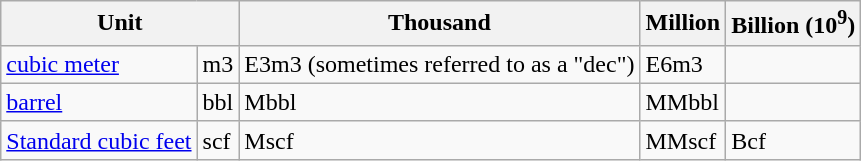<table class="wikitable">
<tr>
<th colspan="2">Unit</th>
<th>Thousand</th>
<th>Million</th>
<th>Billion (10<sup>9</sup>)</th>
</tr>
<tr>
<td><a href='#'>cubic meter</a></td>
<td>m3</td>
<td>E3m3 (sometimes referred to as a "dec")</td>
<td>E6m3</td>
<td></td>
</tr>
<tr>
<td><a href='#'>barrel</a></td>
<td>bbl</td>
<td>Mbbl</td>
<td>MMbbl</td>
<td></td>
</tr>
<tr>
<td><a href='#'>Standard cubic feet</a></td>
<td>scf</td>
<td>Mscf</td>
<td>MMscf</td>
<td>Bcf</td>
</tr>
</table>
